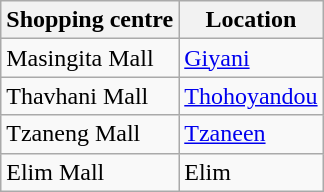<table class="wikitable sortable">
<tr>
<th>Shopping centre</th>
<th>Location</th>
</tr>
<tr>
<td>Masingita Mall</td>
<td><a href='#'>Giyani</a></td>
</tr>
<tr>
<td>Thavhani Mall</td>
<td><a href='#'>Thohoyandou</a></td>
</tr>
<tr>
<td>Tzaneng Mall</td>
<td><a href='#'>Tzaneen</a></td>
</tr>
<tr>
<td>Elim Mall</td>
<td>Elim</td>
</tr>
</table>
